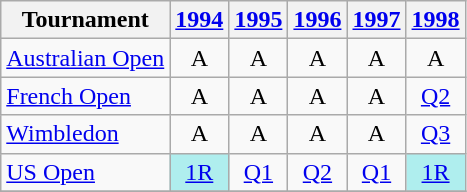<table class=wikitable style=text-align:center;>
<tr>
<th>Tournament</th>
<th><a href='#'>1994</a></th>
<th><a href='#'>1995</a></th>
<th><a href='#'>1996</a></th>
<th><a href='#'>1997</a></th>
<th><a href='#'>1998</a></th>
</tr>
<tr>
<td align=left><a href='#'>Australian Open</a></td>
<td>A</td>
<td>A</td>
<td>A</td>
<td>A</td>
<td>A</td>
</tr>
<tr>
<td align=left><a href='#'>French Open</a></td>
<td>A</td>
<td>A</td>
<td>A</td>
<td>A</td>
<td><a href='#'>Q2</a></td>
</tr>
<tr>
<td align=left><a href='#'>Wimbledon</a></td>
<td>A</td>
<td>A</td>
<td>A</td>
<td>A</td>
<td><a href='#'>Q3</a></td>
</tr>
<tr>
<td align=left><a href='#'>US Open</a></td>
<td bgcolor=afeeee><a href='#'>1R</a></td>
<td><a href='#'>Q1</a></td>
<td><a href='#'>Q2</a></td>
<td><a href='#'>Q1</a></td>
<td bgcolor=afeeee><a href='#'>1R</a></td>
</tr>
<tr>
</tr>
</table>
